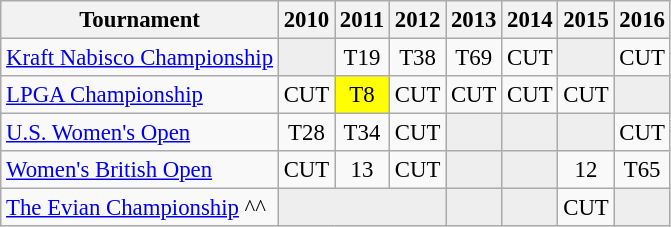<table class="wikitable" style="font-size:95%;text-align:center;">
<tr>
<th>Tournament</th>
<th>2010</th>
<th>2011</th>
<th>2012</th>
<th>2013</th>
<th>2014</th>
<th>2015</th>
<th>2016</th>
</tr>
<tr>
<td align=left><a href='#'>Kraft Nabisco Championship</a></td>
<td style="background:#eeeeee;"></td>
<td>T19</td>
<td>T38</td>
<td>T69</td>
<td>CUT</td>
<td style="background:#eeeeee;"></td>
<td>CUT</td>
</tr>
<tr>
<td align=left><a href='#'>LPGA Championship</a></td>
<td>CUT</td>
<td style="background:yellow;">T8</td>
<td>CUT</td>
<td>CUT</td>
<td>CUT</td>
<td>CUT</td>
<td style="background:#eeeeee;"></td>
</tr>
<tr>
<td align=left><a href='#'>U.S. Women's Open</a></td>
<td>T28</td>
<td>T34</td>
<td>CUT</td>
<td style="background:#eeeeee;"></td>
<td style="background:#eeeeee;"></td>
<td style="background:#eeeeee;"></td>
<td>CUT</td>
</tr>
<tr>
<td align=left><a href='#'>Women's British Open</a></td>
<td>CUT</td>
<td>13</td>
<td>CUT</td>
<td style="background:#eeeeee;"></td>
<td style="background:#eeeeee;"></td>
<td>12</td>
<td>T65</td>
</tr>
<tr>
<td align=left><a href='#'>The Evian Championship</a> ^^</td>
<td style="background:#eeeeee;" colspan=3></td>
<td style="background:#eeeeee;"></td>
<td style="background:#eeeeee;"></td>
<td>CUT</td>
<td style="background:#eeeeee;"></td>
</tr>
</table>
